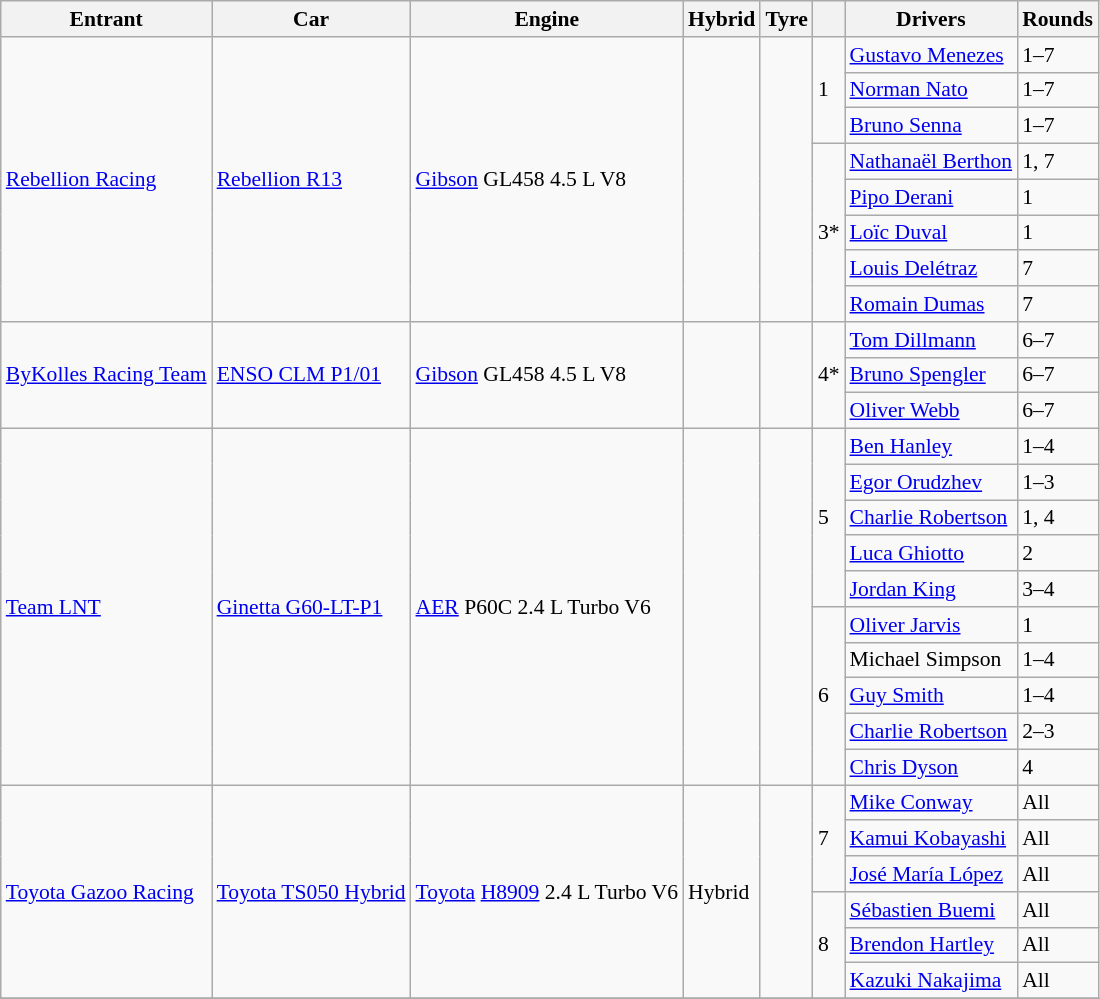<table class="wikitable" style="font-size: 90%">
<tr>
<th>Entrant</th>
<th>Car</th>
<th>Engine</th>
<th>Hybrid</th>
<th>Tyre</th>
<th></th>
<th>Drivers</th>
<th>Rounds</th>
</tr>
<tr>
<td rowspan=8> <a href='#'>Rebellion Racing</a></td>
<td rowspan=8><a href='#'>Rebellion R13</a></td>
<td rowspan=8><a href='#'>Gibson</a> GL458 4.5 L V8</td>
<td rowspan=8></td>
<td rowspan=8></td>
<td rowspan=3>1</td>
<td> <a href='#'>Gustavo Menezes</a></td>
<td>1–7</td>
</tr>
<tr>
<td> <a href='#'>Norman Nato</a></td>
<td>1–7</td>
</tr>
<tr>
<td> <a href='#'>Bruno Senna</a></td>
<td>1–7</td>
</tr>
<tr>
<td rowspan=5>3*</td>
<td> <a href='#'>Nathanaël Berthon</a></td>
<td>1, 7</td>
</tr>
<tr>
<td> <a href='#'>Pipo Derani</a></td>
<td>1</td>
</tr>
<tr>
<td> <a href='#'>Loïc Duval</a></td>
<td>1</td>
</tr>
<tr>
<td> <a href='#'>Louis Delétraz</a></td>
<td>7</td>
</tr>
<tr>
<td> <a href='#'>Romain Dumas</a></td>
<td>7</td>
</tr>
<tr>
<td rowspan=3> <a href='#'>ByKolles Racing Team</a></td>
<td rowspan=3><a href='#'>ENSO CLM P1/01</a></td>
<td rowspan=3><a href='#'>Gibson</a> GL458 4.5 L V8</td>
<td rowspan=3></td>
<td rowspan=3></td>
<td rowspan=3>4*</td>
<td> <a href='#'>Tom Dillmann</a></td>
<td>6–7</td>
</tr>
<tr>
<td> <a href='#'>Bruno Spengler</a></td>
<td>6–7</td>
</tr>
<tr>
<td> <a href='#'>Oliver Webb</a></td>
<td>6–7</td>
</tr>
<tr>
<td rowspan="10"> <a href='#'>Team LNT</a></td>
<td rowspan="10"><a href='#'>Ginetta G60-LT-P1</a></td>
<td rowspan="10"><a href='#'>AER</a> P60C 2.4 L Turbo V6</td>
<td rowspan="10"></td>
<td rowspan="10"></td>
<td rowspan=5>5</td>
<td> <a href='#'>Ben Hanley</a></td>
<td>1–4</td>
</tr>
<tr>
<td> <a href='#'>Egor Orudzhev</a></td>
<td>1–3</td>
</tr>
<tr>
<td> <a href='#'>Charlie Robertson</a></td>
<td>1, 4</td>
</tr>
<tr>
<td> <a href='#'>Luca Ghiotto</a></td>
<td>2</td>
</tr>
<tr>
<td> <a href='#'>Jordan King</a></td>
<td>3–4</td>
</tr>
<tr>
<td rowspan="5">6</td>
<td> <a href='#'>Oliver Jarvis</a></td>
<td>1</td>
</tr>
<tr>
<td> Michael Simpson</td>
<td>1–4</td>
</tr>
<tr>
<td> <a href='#'>Guy Smith</a></td>
<td>1–4</td>
</tr>
<tr>
<td> <a href='#'>Charlie Robertson</a></td>
<td>2–3</td>
</tr>
<tr>
<td> <a href='#'>Chris Dyson</a></td>
<td>4</td>
</tr>
<tr>
<td rowspan=6> <a href='#'>Toyota Gazoo Racing</a></td>
<td rowspan=6><a href='#'>Toyota TS050 Hybrid</a></td>
<td rowspan=6><a href='#'>Toyota</a> <a href='#'>H8909</a> 2.4 L Turbo V6</td>
<td rowspan=6>Hybrid</td>
<td rowspan=6></td>
<td rowspan=3>7</td>
<td> <a href='#'>Mike Conway</a></td>
<td>All</td>
</tr>
<tr>
<td> <a href='#'>Kamui Kobayashi</a></td>
<td>All</td>
</tr>
<tr>
<td> <a href='#'>José María López</a></td>
<td>All</td>
</tr>
<tr>
<td rowspan=3>8</td>
<td> <a href='#'>Sébastien Buemi</a></td>
<td>All</td>
</tr>
<tr>
<td> <a href='#'>Brendon Hartley</a></td>
<td>All</td>
</tr>
<tr>
<td> <a href='#'>Kazuki Nakajima</a></td>
<td>All</td>
</tr>
<tr>
</tr>
</table>
